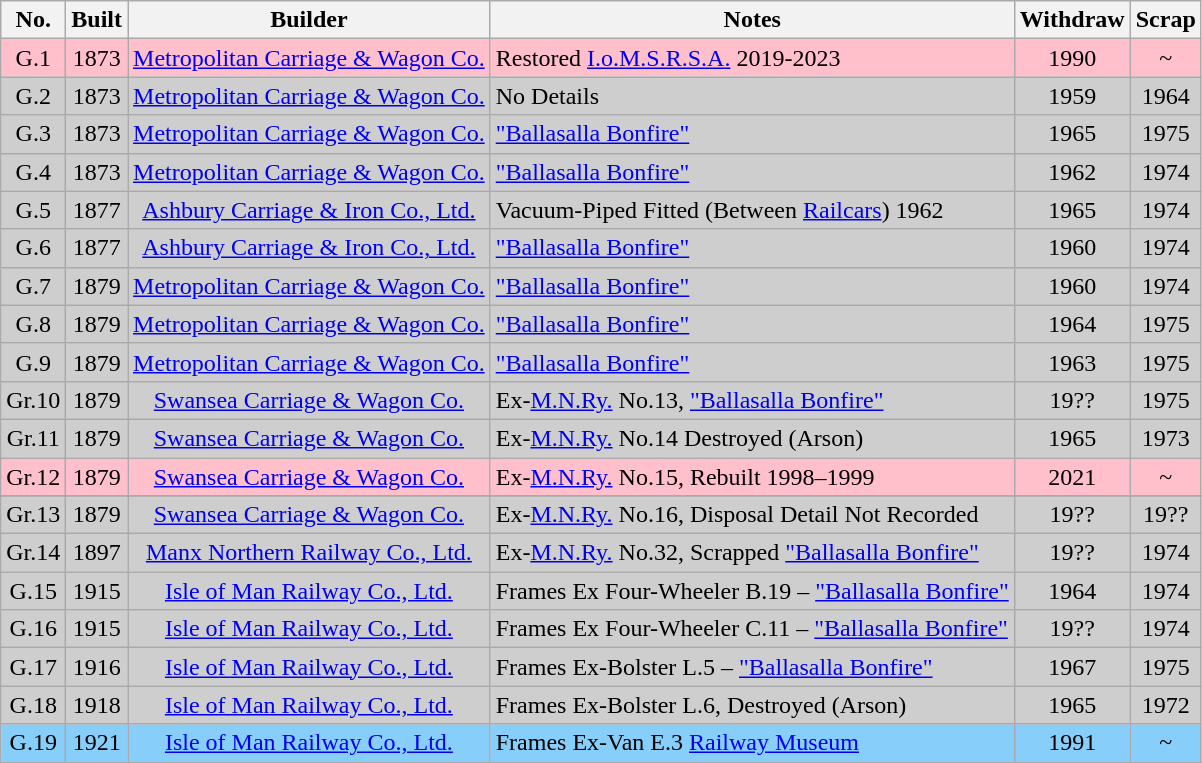<table class="wikitable">
<tr>
<th>No.</th>
<th>Built</th>
<th>Builder</th>
<th>Notes</th>
<th>Withdraw</th>
<th>Scrap</th>
</tr>
<tr bgcolor=#ffc0cb>
<td align="center">G.1</td>
<td align="center">1873</td>
<td align="center"><a href='#'>Metropolitan Carriage & Wagon Co.</a></td>
<td>Restored <a href='#'>I.o.M.S.R.S.A.</a> 2019-2023</td>
<td align="center">1990</td>
<td align="center">~</td>
</tr>
<tr bgcolor=#cecece>
<td align="center">G.2</td>
<td align="center">1873</td>
<td align="center"><a href='#'>Metropolitan Carriage & Wagon Co.</a></td>
<td>No Details</td>
<td align="center">1959</td>
<td align="center">1964</td>
</tr>
<tr bgcolor=#cecece>
<td align="center">G.3</td>
<td align="center">1873</td>
<td align="center"><a href='#'>Metropolitan Carriage & Wagon Co.</a></td>
<td><a href='#'>"Ballasalla Bonfire"</a></td>
<td align="center">1965</td>
<td align="center">1975</td>
</tr>
<tr bgcolor=#cecece>
<td align="center">G.4</td>
<td align="center">1873</td>
<td align="center"><a href='#'>Metropolitan Carriage & Wagon Co.</a></td>
<td><a href='#'>"Ballasalla Bonfire"</a></td>
<td align="center">1962</td>
<td align="center">1974</td>
</tr>
<tr bgcolor=#cecece>
<td align="center">G.5</td>
<td align="center">1877</td>
<td align="center"><a href='#'>Ashbury Carriage & Iron Co., Ltd.</a></td>
<td>Vacuum-Piped Fitted (Between <a href='#'>Railcars</a>) 1962</td>
<td align="center">1965</td>
<td align="center">1974</td>
</tr>
<tr bgcolor=#cecece>
<td align="center">G.6</td>
<td align="center">1877</td>
<td align="center"><a href='#'>Ashbury Carriage & Iron Co., Ltd.</a></td>
<td><a href='#'>"Ballasalla Bonfire"</a></td>
<td align="center">1960</td>
<td align="center">1974</td>
</tr>
<tr bgcolor=#cecece>
<td align="center">G.7</td>
<td align="center">1879</td>
<td align="center"><a href='#'>Metropolitan Carriage & Wagon Co.</a></td>
<td><a href='#'>"Ballasalla Bonfire"</a></td>
<td align="center">1960</td>
<td align="center">1974</td>
</tr>
<tr bgcolor=#cecece>
<td align="center">G.8</td>
<td align="center">1879</td>
<td align="center"><a href='#'>Metropolitan Carriage & Wagon Co.</a></td>
<td><a href='#'>"Ballasalla Bonfire"</a></td>
<td align="center">1964</td>
<td align="center">1975</td>
</tr>
<tr bgcolor=#cecece>
<td align="center">G.9</td>
<td align="center">1879</td>
<td align="center"><a href='#'>Metropolitan Carriage & Wagon Co.</a></td>
<td><a href='#'>"Ballasalla Bonfire"</a></td>
<td align="center">1963</td>
<td align="center">1975</td>
</tr>
<tr bgcolor=#cecece>
<td align="center">Gr.10</td>
<td align="center">1879</td>
<td align="center"><a href='#'>Swansea Carriage & Wagon Co.</a></td>
<td>Ex-<a href='#'>M.N.Ry.</a> No.13, <a href='#'>"Ballasalla Bonfire"</a></td>
<td align="center">19??</td>
<td align="center">1975</td>
</tr>
<tr bgcolor=#cecece>
<td align="center">Gr.11</td>
<td align="center">1879</td>
<td align="center"><a href='#'>Swansea Carriage & Wagon Co.</a></td>
<td>Ex-<a href='#'>M.N.Ry.</a> No.14 Destroyed (Arson)</td>
<td align="center">1965</td>
<td align="center">1973</td>
</tr>
<tr bgcolor=#ffc0cb>
<td align="center">Gr.12</td>
<td align="center">1879</td>
<td align="center"><a href='#'>Swansea Carriage & Wagon Co.</a></td>
<td>Ex-<a href='#'>M.N.Ry.</a> No.15, Rebuilt 1998–1999</td>
<td align="center">2021</td>
<td align="center">~</td>
</tr>
<tr>
</tr>
<tr bgcolor=#cecece>
<td align="center">Gr.13</td>
<td align="center">1879</td>
<td align="center"><a href='#'>Swansea Carriage & Wagon Co.</a></td>
<td>Ex-<a href='#'>M.N.Ry.</a> No.16, Disposal Detail Not Recorded</td>
<td align="center">19??</td>
<td align="center">19??</td>
</tr>
<tr bgcolor=#cecece>
<td align="center">Gr.14</td>
<td align="center">1897</td>
<td align="center"><a href='#'>Manx Northern Railway Co., Ltd.</a></td>
<td>Ex-<a href='#'>M.N.Ry.</a> No.32, Scrapped <a href='#'>"Ballasalla Bonfire"</a></td>
<td align="center">19??</td>
<td align="center">1974</td>
</tr>
<tr bgcolor=#cecece>
<td align="center">G.15</td>
<td align="center">1915</td>
<td align="center"><a href='#'>Isle of Man Railway Co., Ltd.</a></td>
<td>Frames Ex Four-Wheeler B.19 – <a href='#'>"Ballasalla Bonfire"</a></td>
<td align="center">1964</td>
<td align="center">1974</td>
</tr>
<tr bgcolor=#cecece>
<td align="center">G.16</td>
<td align="center">1915</td>
<td align="center"><a href='#'>Isle of Man Railway Co., Ltd.</a></td>
<td>Frames Ex Four-Wheeler C.11 – <a href='#'>"Ballasalla Bonfire"</a></td>
<td align="center">19??</td>
<td align="center">1974</td>
</tr>
<tr bgcolor=#cecece>
<td align="center">G.17</td>
<td align="center">1916</td>
<td align="center"><a href='#'>Isle of Man Railway Co., Ltd.</a></td>
<td>Frames Ex-Bolster L.5 – <a href='#'>"Ballasalla Bonfire"</a></td>
<td align="center">1967</td>
<td align="center">1975</td>
</tr>
<tr bgcolor=#cecece>
<td align="center">G.18</td>
<td align="center">1918</td>
<td align="center"><a href='#'>Isle of Man Railway Co., Ltd.</a></td>
<td>Frames Ex-Bolster L.6, Destroyed (Arson)</td>
<td align="center">1965</td>
<td align="center">1972</td>
</tr>
<tr bgcolor=#87cefa>
<td align="center">G.19</td>
<td align="center">1921</td>
<td align="center"><a href='#'>Isle of Man Railway Co., Ltd.</a></td>
<td>Frames Ex-Van E.3 <a href='#'>Railway Museum</a></td>
<td align="center">1991</td>
<td align="center">~</td>
</tr>
<tr>
</tr>
</table>
